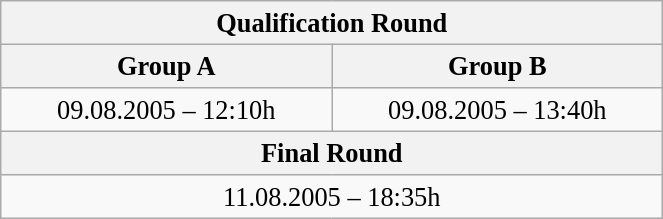<table class="wikitable" style=" text-align:center; font-size:110%;" width="35%">
<tr>
<th colspan="2">Qualification Round</th>
</tr>
<tr>
<th>Group A</th>
<th>Group B</th>
</tr>
<tr>
<td>09.08.2005 – 12:10h</td>
<td>09.08.2005 – 13:40h</td>
</tr>
<tr>
<th colspan="2">Final Round</th>
</tr>
<tr>
<td colspan="2">11.08.2005 – 18:35h</td>
</tr>
</table>
